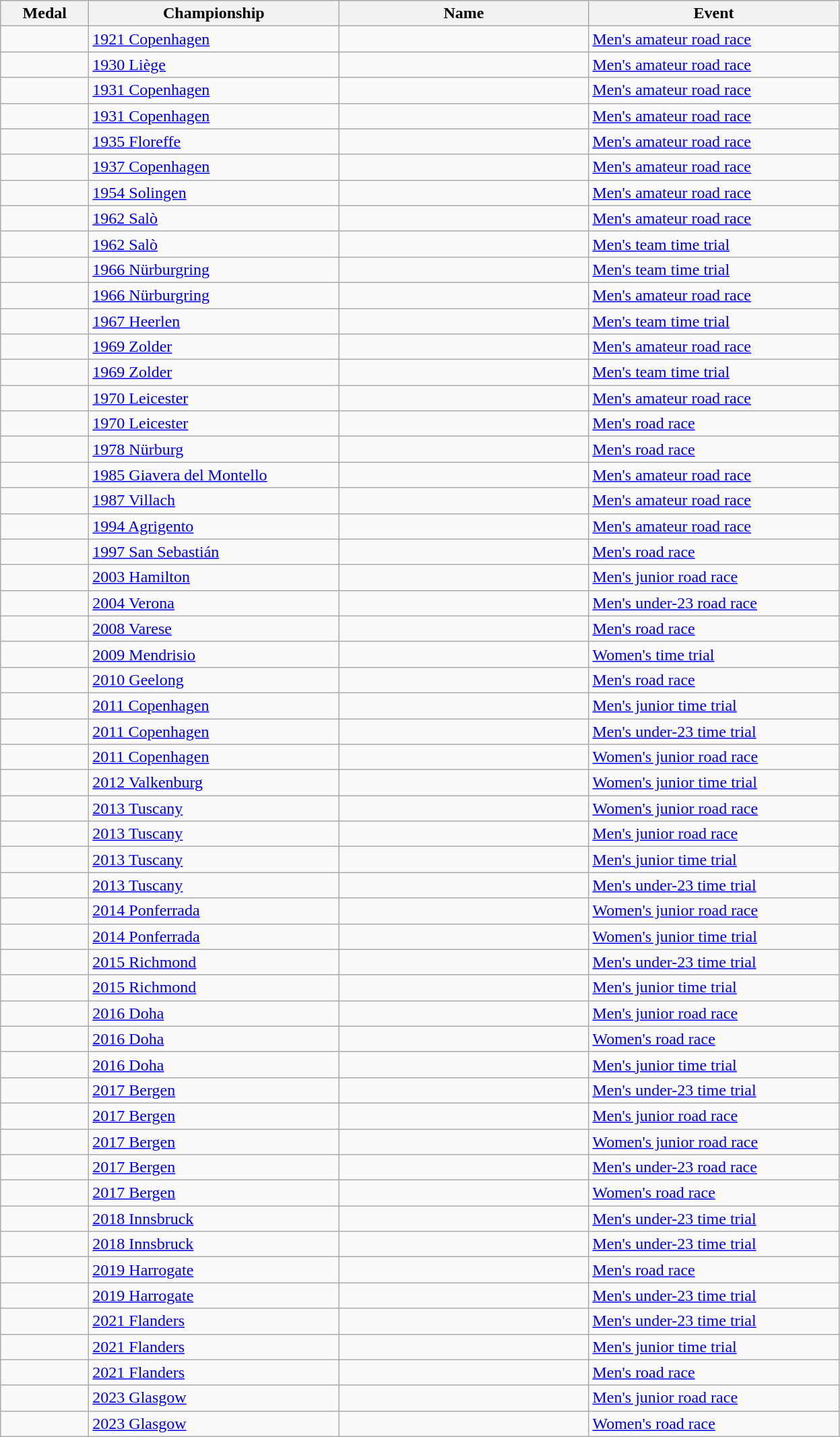<table class="wikitable sortable">
<tr>
<th style="width:5em">Medal</th>
<th style="width:15em">Championship</th>
<th style="width:15em">Name</th>
<th style="width:15em">Event</th>
</tr>
<tr>
<td></td>
<td> <a href='#'>1921 Copenhagen</a></td>
<td></td>
<td><a href='#'>Men's amateur road race</a></td>
</tr>
<tr>
<td></td>
<td> <a href='#'>1930 Liège</a></td>
<td></td>
<td><a href='#'>Men's amateur road race</a></td>
</tr>
<tr>
<td></td>
<td> <a href='#'>1931 Copenhagen</a></td>
<td></td>
<td><a href='#'>Men's amateur road race</a></td>
</tr>
<tr>
<td></td>
<td> <a href='#'>1931 Copenhagen</a></td>
<td></td>
<td><a href='#'>Men's amateur road race</a></td>
</tr>
<tr>
<td></td>
<td> <a href='#'>1935 Floreffe</a></td>
<td></td>
<td><a href='#'>Men's amateur road race</a></td>
</tr>
<tr>
<td></td>
<td> <a href='#'>1937 Copenhagen</a></td>
<td></td>
<td><a href='#'>Men's amateur road race</a></td>
</tr>
<tr>
<td></td>
<td> <a href='#'>1954 Solingen</a></td>
<td></td>
<td><a href='#'>Men's amateur road race</a></td>
</tr>
<tr>
<td></td>
<td> <a href='#'>1962 Salò</a></td>
<td></td>
<td><a href='#'>Men's amateur road race</a></td>
</tr>
<tr>
<td></td>
<td> <a href='#'>1962 Salò</a></td>
<td></td>
<td><a href='#'>Men's team time trial</a></td>
</tr>
<tr>
<td></td>
<td> <a href='#'>1966 Nürburgring</a></td>
<td></td>
<td><a href='#'>Men's team time trial</a></td>
</tr>
<tr>
<td></td>
<td> <a href='#'>1966 Nürburgring</a></td>
<td></td>
<td><a href='#'>Men's amateur road race</a></td>
</tr>
<tr>
<td></td>
<td> <a href='#'>1967 Heerlen</a></td>
<td></td>
<td><a href='#'>Men's team time trial</a></td>
</tr>
<tr>
<td></td>
<td> <a href='#'>1969 Zolder</a></td>
<td></td>
<td><a href='#'>Men's amateur road race</a></td>
</tr>
<tr>
<td></td>
<td> <a href='#'>1969 Zolder</a></td>
<td></td>
<td><a href='#'>Men's team time trial</a></td>
</tr>
<tr>
<td></td>
<td> <a href='#'>1970 Leicester</a></td>
<td></td>
<td><a href='#'>Men's amateur road race</a></td>
</tr>
<tr>
<td></td>
<td> <a href='#'>1970 Leicester</a></td>
<td></td>
<td><a href='#'>Men's road race</a></td>
</tr>
<tr>
<td></td>
<td> <a href='#'>1978 Nürburg</a></td>
<td></td>
<td><a href='#'>Men's road race</a></td>
</tr>
<tr>
<td></td>
<td> <a href='#'>1985 Giavera del Montello</a></td>
<td></td>
<td><a href='#'>Men's amateur road race</a></td>
</tr>
<tr>
<td></td>
<td> <a href='#'>1987 Villach</a></td>
<td></td>
<td><a href='#'>Men's amateur road race</a></td>
</tr>
<tr>
<td></td>
<td> <a href='#'>1994 Agrigento</a></td>
<td></td>
<td><a href='#'>Men's amateur road race</a></td>
</tr>
<tr>
<td></td>
<td> <a href='#'>1997 San Sebastián</a></td>
<td></td>
<td><a href='#'>Men's road race</a></td>
</tr>
<tr>
<td></td>
<td> <a href='#'>2003 Hamilton</a></td>
<td></td>
<td><a href='#'>Men's junior road race</a></td>
</tr>
<tr>
<td></td>
<td> <a href='#'>2004 Verona</a></td>
<td></td>
<td><a href='#'>Men's under-23 road race</a></td>
</tr>
<tr>
<td></td>
<td> <a href='#'>2008 Varese</a></td>
<td></td>
<td><a href='#'>Men's road race</a></td>
</tr>
<tr>
<td></td>
<td> <a href='#'>2009 Mendrisio</a></td>
<td></td>
<td><a href='#'>Women's time trial</a></td>
</tr>
<tr>
<td></td>
<td> <a href='#'>2010 Geelong</a></td>
<td></td>
<td><a href='#'>Men's road race</a></td>
</tr>
<tr>
<td></td>
<td> <a href='#'>2011 Copenhagen</a></td>
<td></td>
<td><a href='#'>Men's junior time trial</a></td>
</tr>
<tr>
<td></td>
<td> <a href='#'>2011 Copenhagen</a></td>
<td></td>
<td><a href='#'>Men's under-23 time trial</a></td>
</tr>
<tr>
<td></td>
<td> <a href='#'>2011 Copenhagen</a></td>
<td></td>
<td><a href='#'>Women's junior road race</a></td>
</tr>
<tr>
<td></td>
<td> <a href='#'>2012 Valkenburg</a></td>
<td></td>
<td><a href='#'>Women's junior time trial</a></td>
</tr>
<tr>
<td></td>
<td> <a href='#'>2013 Tuscany</a></td>
<td></td>
<td><a href='#'>Women's junior road race</a></td>
</tr>
<tr>
<td></td>
<td> <a href='#'>2013 Tuscany</a></td>
<td></td>
<td><a href='#'>Men's junior road race</a></td>
</tr>
<tr>
<td></td>
<td> <a href='#'>2013 Tuscany</a></td>
<td></td>
<td><a href='#'>Men's junior time trial</a></td>
</tr>
<tr>
<td></td>
<td> <a href='#'>2013 Tuscany</a></td>
<td></td>
<td><a href='#'>Men's under-23 time trial</a></td>
</tr>
<tr>
<td></td>
<td> <a href='#'>2014 Ponferrada</a></td>
<td></td>
<td><a href='#'>Women's junior road race</a></td>
</tr>
<tr>
<td></td>
<td> <a href='#'>2014 Ponferrada</a></td>
<td></td>
<td><a href='#'>Women's junior time trial</a></td>
</tr>
<tr>
<td></td>
<td> <a href='#'>2015 Richmond</a></td>
<td></td>
<td><a href='#'>Men's under-23 time trial</a></td>
</tr>
<tr>
<td></td>
<td> <a href='#'>2015 Richmond</a></td>
<td></td>
<td><a href='#'>Men's junior time trial</a></td>
</tr>
<tr>
<td></td>
<td> <a href='#'>2016 Doha</a></td>
<td></td>
<td><a href='#'>Men's junior road race</a></td>
</tr>
<tr>
<td></td>
<td> <a href='#'>2016 Doha</a></td>
<td></td>
<td><a href='#'>Women's road race</a></td>
</tr>
<tr>
<td></td>
<td> <a href='#'>2016 Doha</a></td>
<td></td>
<td><a href='#'>Men's junior time trial</a></td>
</tr>
<tr>
<td></td>
<td> <a href='#'>2017 Bergen</a></td>
<td></td>
<td><a href='#'>Men's under-23 time trial</a></td>
</tr>
<tr>
<td></td>
<td> <a href='#'>2017 Bergen</a></td>
<td></td>
<td><a href='#'>Men's junior road race</a></td>
</tr>
<tr>
<td></td>
<td> <a href='#'>2017 Bergen</a></td>
<td></td>
<td><a href='#'>Women's junior road race</a></td>
</tr>
<tr>
<td></td>
<td> <a href='#'>2017 Bergen</a></td>
<td></td>
<td><a href='#'>Men's under-23 road race</a></td>
</tr>
<tr>
<td></td>
<td> <a href='#'>2017 Bergen</a></td>
<td></td>
<td><a href='#'>Women's road race</a></td>
</tr>
<tr>
<td></td>
<td> <a href='#'>2018 Innsbruck</a></td>
<td></td>
<td><a href='#'>Men's under-23 time trial</a></td>
</tr>
<tr>
<td></td>
<td> <a href='#'>2018 Innsbruck</a></td>
<td></td>
<td><a href='#'>Men's under-23 time trial</a></td>
</tr>
<tr>
<td></td>
<td> <a href='#'>2019 Harrogate</a></td>
<td></td>
<td><a href='#'>Men's road race</a></td>
</tr>
<tr>
<td></td>
<td> <a href='#'>2019 Harrogate</a></td>
<td></td>
<td><a href='#'>Men's under-23 time trial</a></td>
</tr>
<tr>
<td></td>
<td> <a href='#'>2021 Flanders</a></td>
<td></td>
<td><a href='#'>Men's under-23 time trial</a></td>
</tr>
<tr>
<td></td>
<td> <a href='#'>2021 Flanders</a></td>
<td></td>
<td><a href='#'>Men's junior time trial</a></td>
</tr>
<tr>
<td></td>
<td> <a href='#'>2021 Flanders</a></td>
<td></td>
<td><a href='#'>Men's road race</a></td>
</tr>
<tr>
<td></td>
<td> <a href='#'>2023 Glasgow</a></td>
<td></td>
<td><a href='#'>Men's junior road race</a></td>
</tr>
<tr>
<td></td>
<td> <a href='#'>2023 Glasgow</a></td>
<td></td>
<td><a href='#'>Women's road race</a></td>
</tr>
</table>
